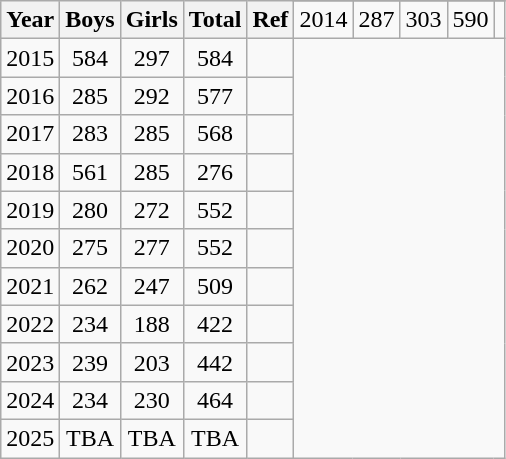<table class="wikitable sortable">
<tr>
<th rowspan=2>Year</th>
<th rowspan=2>Boys</th>
<th rowspan=2>Girls</th>
<th rowspan=2>Total</th>
<th rowspan=2>Ref</th>
</tr>
<tr>
<td>2014</td>
<td style="text-align:center">287</td>
<td style="text-align:center">303</td>
<td style="text-align:center">590</td>
<td></td>
</tr>
<tr>
<td>2015</td>
<td style="text-align:center">584</td>
<td style="text-align:center">297</td>
<td style="text-align:center">584</td>
<td></td>
</tr>
<tr>
<td>2016</td>
<td style="text-align:center">285</td>
<td style="text-align:center">292</td>
<td style="text-align:center">577</td>
<td></td>
</tr>
<tr>
<td>2017</td>
<td style="text-align:center">283</td>
<td style="text-align:center">285</td>
<td style="text-align:center">568</td>
<td></td>
</tr>
<tr>
<td>2018</td>
<td style="text-align:center">561</td>
<td style="text-align:center">285</td>
<td style="text-align:center">276</td>
<td></td>
</tr>
<tr>
<td>2019</td>
<td style="text-align:center">280</td>
<td style="text-align:center">272</td>
<td style="text-align:center">552</td>
<td></td>
</tr>
<tr>
<td>2020</td>
<td style="text-align:center">275</td>
<td style="text-align:center">277</td>
<td style="text-align:center">552</td>
<td></td>
</tr>
<tr>
<td>2021</td>
<td style="text-align:center">262</td>
<td style="text-align:center">247</td>
<td style="text-align:center">509</td>
<td></td>
</tr>
<tr>
<td>2022</td>
<td style="text-align:center">234</td>
<td style="text-align:center">188</td>
<td style="text-align:center">422</td>
<td></td>
</tr>
<tr>
<td>2023</td>
<td style="text-align:center">239</td>
<td style="text-align:center">203</td>
<td style="text-align:center">442</td>
<td></td>
</tr>
<tr>
<td>2024</td>
<td style="text-align:center">234</td>
<td style="text-align:center">230</td>
<td style="text-align:center">464</td>
<td></td>
</tr>
<tr>
<td>2025</td>
<td style="text-align:center">TBA</td>
<td style="text-align:center">TBA</td>
<td style="text-align:center">TBA</td>
<td></td>
</tr>
</table>
